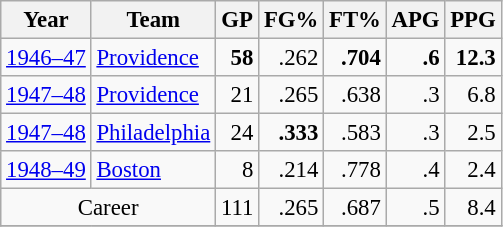<table class="wikitable sortable" style="font-size:95%; text-align:right;">
<tr>
<th>Year</th>
<th>Team</th>
<th>GP</th>
<th>FG%</th>
<th>FT%</th>
<th>APG</th>
<th>PPG</th>
</tr>
<tr>
<td style="text-align:left;"><a href='#'>1946–47</a></td>
<td style="text-align:left;"><a href='#'>Providence</a></td>
<td><strong>58</strong></td>
<td>.262</td>
<td><strong>.704</strong></td>
<td><strong>.6</strong></td>
<td><strong>12.3</strong></td>
</tr>
<tr>
<td style="text-align:left;"><a href='#'>1947–48</a></td>
<td style="text-align:left;"><a href='#'>Providence</a></td>
<td>21</td>
<td>.265</td>
<td>.638</td>
<td>.3</td>
<td>6.8</td>
</tr>
<tr>
<td style="text-align:left;"><a href='#'>1947–48</a></td>
<td style="text-align:left;"><a href='#'>Philadelphia</a></td>
<td>24</td>
<td><strong>.333</strong></td>
<td>.583</td>
<td>.3</td>
<td>2.5</td>
</tr>
<tr>
<td style="text-align:left;"><a href='#'>1948–49</a></td>
<td style="text-align:left;"><a href='#'>Boston</a></td>
<td>8</td>
<td>.214</td>
<td>.778</td>
<td>.4</td>
<td>2.4</td>
</tr>
<tr>
<td style="text-align:center;" colspan="2">Career</td>
<td>111</td>
<td>.265</td>
<td>.687</td>
<td>.5</td>
<td>8.4</td>
</tr>
<tr>
</tr>
</table>
